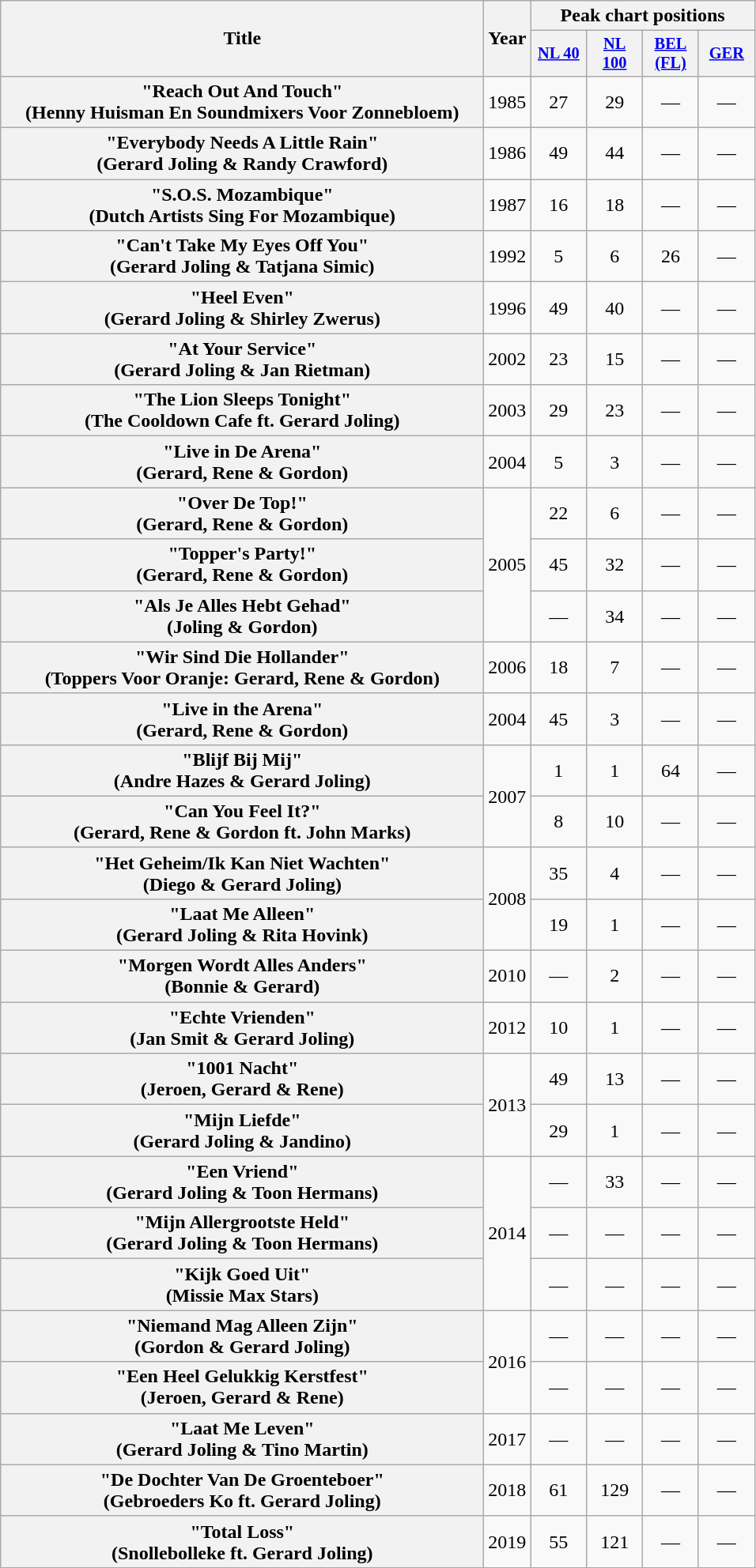<table class="wikitable plainrowheaders" style="text-align:center;">
<tr>
<th scope="col" rowspan="2" style="width:25em;">Title</th>
<th scope="col" rowspan="2" style="width:1em;">Year</th>
<th scope="col" colspan="4">Peak chart positions</th>
</tr>
<tr>
<th scope="col" style="width:3em;font-size:85%;"><a href='#'>NL 40</a><br></th>
<th scope="col" style="width:3em;font-size:85%;"><a href='#'>NL 100</a><br></th>
<th scope="col" style="width:3em;font-size:85%;"><a href='#'>BEL (FL)</a></th>
<th scope="col" style="width:3em;font-size:85%;"><a href='#'>GER</a></th>
</tr>
<tr>
<th scope="row">"Reach Out And Touch"<br><span>(Henny Huisman En Soundmixers Voor Zonnebloem)</span></th>
<td rowspan="1">1985</td>
<td>27</td>
<td>29</td>
<td>—</td>
<td>—</td>
</tr>
<tr>
<th scope="row">"Everybody Needs A Little Rain"<br><span>(Gerard Joling & Randy Crawford)</span></th>
<td rowspan="1">1986</td>
<td>49</td>
<td>44</td>
<td>—</td>
<td>—</td>
</tr>
<tr>
<th scope="row">"S.O.S. Mozambique" <br><span>(Dutch Artists Sing For Mozambique)</span></th>
<td rowspan="1">1987</td>
<td>16</td>
<td>18</td>
<td>—</td>
<td>—</td>
</tr>
<tr>
<th scope="row">"Can't Take My Eyes Off You"<br><span>(Gerard Joling & Tatjana Simic)</span></th>
<td rowspan="1">1992</td>
<td>5</td>
<td>6</td>
<td>26</td>
<td>—</td>
</tr>
<tr>
<th scope="row">"Heel Even"<br><span>(Gerard Joling & Shirley Zwerus)</span></th>
<td rowspan="1">1996</td>
<td>49</td>
<td>40</td>
<td>—</td>
<td>—</td>
</tr>
<tr>
<th scope="row">"At Your Service"<br><span>(Gerard Joling & Jan Rietman)</span></th>
<td rowspan="1">2002</td>
<td>23</td>
<td>15</td>
<td>—</td>
<td>—</td>
</tr>
<tr>
<th scope="row">"The Lion Sleeps Tonight" <br><span>(The Cooldown Cafe ft. Gerard Joling)</span></th>
<td rowspan="1">2003</td>
<td>29</td>
<td>23</td>
<td>—</td>
<td>—</td>
</tr>
<tr>
<th scope="row">"Live in De Arena" <br><span>(Gerard, Rene & Gordon)</span></th>
<td rowspan="1">2004</td>
<td>5</td>
<td>3</td>
<td>—</td>
<td>—</td>
</tr>
<tr>
<th scope="row">"Over De Top!" <br><span>(Gerard, Rene & Gordon)</span></th>
<td rowspan="3">2005</td>
<td>22</td>
<td>6</td>
<td>—</td>
<td>—</td>
</tr>
<tr>
<th scope="row">"Topper's Party!" <br><span>(Gerard, Rene & Gordon)</span></th>
<td>45</td>
<td>32</td>
<td>—</td>
<td>—</td>
</tr>
<tr>
<th scope="row">"Als Je Alles Hebt Gehad" <br><span>(Joling & Gordon)</span></th>
<td>—</td>
<td>34</td>
<td>—</td>
<td>—</td>
</tr>
<tr>
<th scope="row">"Wir Sind Die Hollander" <br><span>(Toppers Voor Oranje: Gerard, Rene & Gordon)</span></th>
<td rowspan="1">2006</td>
<td>18</td>
<td>7</td>
<td>—</td>
<td>—</td>
</tr>
<tr>
<th scope="row">"Live in the Arena" <br><span>(Gerard, Rene & Gordon)</span></th>
<td rowspan="1">2004</td>
<td>45</td>
<td>3</td>
<td>—</td>
<td>—</td>
</tr>
<tr>
<th scope="row">"Blijf Bij Mij" <br><span>(Andre Hazes & Gerard Joling)</span></th>
<td rowspan="2">2007</td>
<td>1</td>
<td>1</td>
<td>64</td>
<td>—</td>
</tr>
<tr>
<th scope="row">"Can You Feel It?" <br><span>(Gerard, Rene & Gordon ft. John Marks)</span></th>
<td>8</td>
<td>10</td>
<td>—</td>
<td>—</td>
</tr>
<tr>
<th scope="row">"Het Geheim/Ik Kan Niet Wachten" <br><span>(Diego & Gerard Joling)</span></th>
<td rowspan="2">2008</td>
<td>35</td>
<td>4</td>
<td>—</td>
<td>—</td>
</tr>
<tr>
<th scope="row">"Laat Me Alleen" <br><span>(Gerard Joling & Rita Hovink)</span></th>
<td>19</td>
<td>1</td>
<td>—</td>
<td>—</td>
</tr>
<tr>
<th scope="row">"Morgen Wordt Alles Anders" <br><span>(Bonnie & Gerard)</span></th>
<td rowspan="1">2010</td>
<td>—</td>
<td>2</td>
<td>—</td>
<td>—</td>
</tr>
<tr>
<th scope="row">"Echte Vrienden" <br><span>(Jan Smit & Gerard Joling)</span></th>
<td rowspan="1">2012</td>
<td>10</td>
<td>1</td>
<td>—</td>
<td>—</td>
</tr>
<tr>
<th scope="row">"1001 Nacht" <br><span>(Jeroen, Gerard & Rene)</span></th>
<td rowspan="2">2013</td>
<td>49</td>
<td>13</td>
<td>—</td>
<td>—</td>
</tr>
<tr>
<th scope="row">"Mijn Liefde" <br><span>(Gerard Joling & Jandino)</span></th>
<td>29</td>
<td>1</td>
<td>—</td>
<td>—</td>
</tr>
<tr>
<th scope="row">"Een Vriend" <br><span>(Gerard Joling & Toon Hermans)</span></th>
<td rowspan="3">2014</td>
<td>—</td>
<td>33</td>
<td>—</td>
<td>—</td>
</tr>
<tr>
<th scope="row">"Mijn Allergrootste Held" <br><span>(Gerard Joling & Toon Hermans)</span></th>
<td>—</td>
<td>—</td>
<td>—</td>
<td>—</td>
</tr>
<tr>
<th scope="row">"Kijk Goed Uit" <br><span>(Missie Max Stars)</span></th>
<td>—</td>
<td>—</td>
<td>—</td>
<td>—</td>
</tr>
<tr>
<th scope="row">"Niemand Mag Alleen Zijn" <br><span>(Gordon & Gerard Joling)</span></th>
<td rowspan="2">2016</td>
<td>—</td>
<td>—</td>
<td>—</td>
<td>—</td>
</tr>
<tr>
<th scope="row">"Een Heel Gelukkig Kerstfest" <br><span>(Jeroen, Gerard & Rene)</span></th>
<td>—</td>
<td>—</td>
<td>—</td>
<td>—</td>
</tr>
<tr>
<th scope="row">"Laat Me Leven" <br><span>(Gerard Joling & Tino Martin)</span></th>
<td rowspan="1">2017</td>
<td>—</td>
<td>—</td>
<td>—</td>
<td>—</td>
</tr>
<tr>
<th scope="row">"De Dochter Van De Groenteboer" <br><span>(Gebroeders Ko ft. Gerard Joling)</span></th>
<td rowspan="1">2018</td>
<td>61</td>
<td>129</td>
<td>—</td>
<td>—</td>
</tr>
<tr>
<th scope="row">"Total Loss" <br><span>(Snollebolleke ft. Gerard Joling)</span></th>
<td rowspan="1">2019</td>
<td>55</td>
<td>121</td>
<td>—</td>
<td>—</td>
</tr>
<tr>
</tr>
</table>
